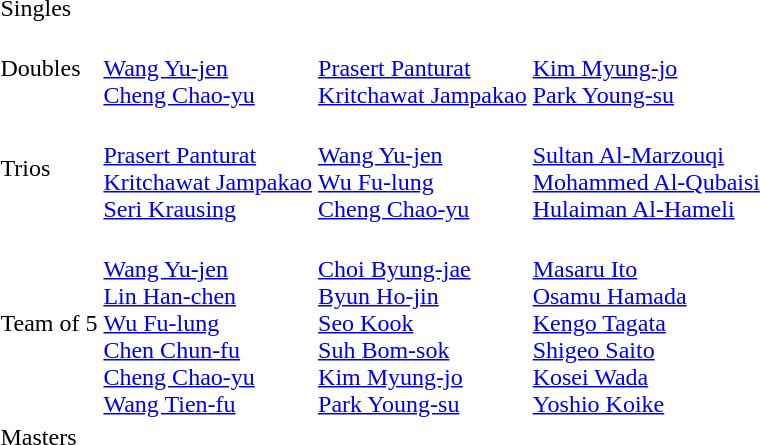<table>
<tr>
<td>Singles<br></td>
<td></td>
<td></td>
<td></td>
</tr>
<tr>
<td>Doubles<br></td>
<td><br><a href='#'>Wang Yu-jen</a><br><a href='#'>Cheng Chao-yu</a></td>
<td><br><a href='#'>Prasert Panturat</a><br><a href='#'>Kritchawat Jampakao</a></td>
<td><br><a href='#'>Kim Myung-jo</a><br><a href='#'>Park Young-su</a></td>
</tr>
<tr>
<td>Trios<br></td>
<td><br><a href='#'>Prasert Panturat</a><br><a href='#'>Kritchawat Jampakao</a><br><a href='#'>Seri Krausing</a></td>
<td><br><a href='#'>Wang Yu-jen</a><br><a href='#'>Wu Fu-lung</a><br><a href='#'>Cheng Chao-yu</a></td>
<td><br><a href='#'>Sultan Al-Marzouqi</a><br><a href='#'>Mohammed Al-Qubaisi</a><br><a href='#'>Hulaiman Al-Hameli</a></td>
</tr>
<tr>
<td>Team of 5<br></td>
<td><br><a href='#'>Wang Yu-jen</a><br><a href='#'>Lin Han-chen</a><br><a href='#'>Wu Fu-lung</a><br><a href='#'>Chen Chun-fu</a><br><a href='#'>Cheng Chao-yu</a><br><a href='#'>Wang Tien-fu</a></td>
<td><br><a href='#'>Choi Byung-jae</a><br><a href='#'>Byun Ho-jin</a><br><a href='#'>Seo Kook</a><br><a href='#'>Suh Bom-sok</a><br><a href='#'>Kim Myung-jo</a><br><a href='#'>Park Young-su</a></td>
<td><br><a href='#'>Masaru Ito</a><br><a href='#'>Osamu Hamada</a><br><a href='#'>Kengo Tagata</a><br><a href='#'>Shigeo Saito</a><br><a href='#'>Kosei Wada</a><br><a href='#'>Yoshio Koike</a></td>
</tr>
<tr>
<td>Masters<br></td>
<td></td>
<td></td>
<td></td>
</tr>
</table>
